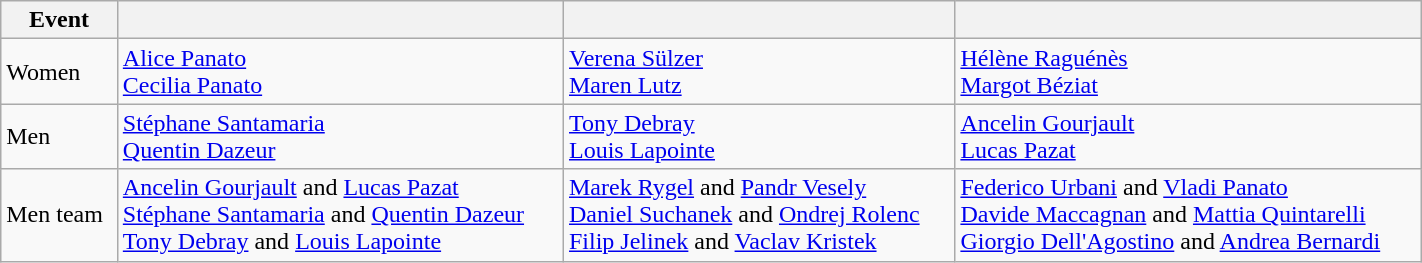<table class="wikitable" width=75% style="font-size:100%; text-align:left;">
<tr>
<th>Event</th>
<th></th>
<th></th>
<th></th>
</tr>
<tr>
<td>Women</td>
<td><a href='#'>Alice Panato</a><br><a href='#'>Cecilia Panato</a><br></td>
<td><a href='#'>Verena Sülzer</a><br><a href='#'>Maren Lutz</a><br></td>
<td><a href='#'>Hélène Raguénès</a><br><a href='#'>Margot Béziat</a><br></td>
</tr>
<tr>
<td>Men</td>
<td><a href='#'>Stéphane Santamaria</a><br><a href='#'>Quentin Dazeur</a><br></td>
<td><a href='#'>Tony Debray</a><br><a href='#'>Louis Lapointe</a><br></td>
<td><a href='#'>Ancelin Gourjault</a><br><a href='#'>Lucas Pazat</a><br></td>
</tr>
<tr>
<td>Men team</td>
<td><a href='#'>Ancelin Gourjault</a> and <a href='#'>Lucas Pazat</a><br><a href='#'>Stéphane Santamaria</a> and <a href='#'>Quentin Dazeur</a><br><a href='#'>Tony Debray</a> and <a href='#'>Louis Lapointe</a><br></td>
<td><a href='#'>Marek Rygel</a> and <a href='#'>Pandr Vesely</a><br><a href='#'>Daniel Suchanek</a> and <a href='#'>Ondrej Rolenc</a><br><a href='#'>Filip Jelinek</a> and <a href='#'>Vaclav Kristek</a><br></td>
<td><a href='#'>Federico Urbani</a> and <a href='#'>Vladi Panato</a><br><a href='#'>Davide Maccagnan</a> and <a href='#'>Mattia Quintarelli</a><br><a href='#'>Giorgio Dell'Agostino</a> and <a href='#'>Andrea Bernardi</a><br></td>
</tr>
</table>
